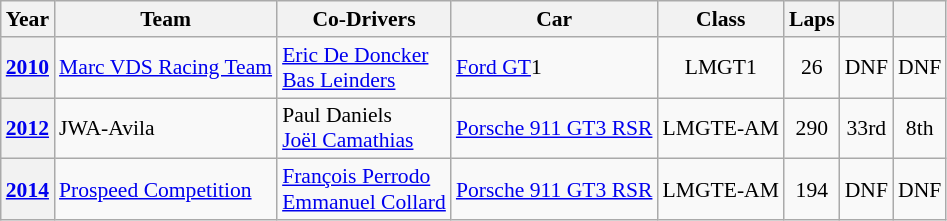<table class="wikitable" style="text-align:center; font-size:90%">
<tr>
<th>Year</th>
<th>Team</th>
<th>Co-Drivers</th>
<th>Car</th>
<th>Class</th>
<th>Laps</th>
<th></th>
<th></th>
</tr>
<tr>
<th><a href='#'>2010</a></th>
<td align="left"> <a href='#'>Marc VDS Racing Team</a></td>
<td align="left"> <a href='#'>Eric De Doncker</a><br> <a href='#'>Bas Leinders</a></td>
<td align="left"><a href='#'>Ford GT</a>1</td>
<td>LMGT1</td>
<td>26</td>
<td>DNF</td>
<td>DNF</td>
</tr>
<tr>
<th><a href='#'>2012</a></th>
<td align="left"> JWA-Avila</td>
<td align="left"> Paul Daniels<br> <a href='#'>Joël Camathias</a></td>
<td align="left"><a href='#'>Porsche 911 GT3 RSR</a></td>
<td>LMGTE-AM</td>
<td>290</td>
<td>33rd</td>
<td>8th</td>
</tr>
<tr>
<th><a href='#'>2014</a></th>
<td align="left"> <a href='#'>Prospeed Competition</a></td>
<td align="left"> <a href='#'>François Perrodo</a><br> <a href='#'>Emmanuel Collard</a></td>
<td align="left"><a href='#'>Porsche 911 GT3 RSR</a></td>
<td>LMGTE-AM</td>
<td>194</td>
<td>DNF</td>
<td>DNF</td>
</tr>
</table>
